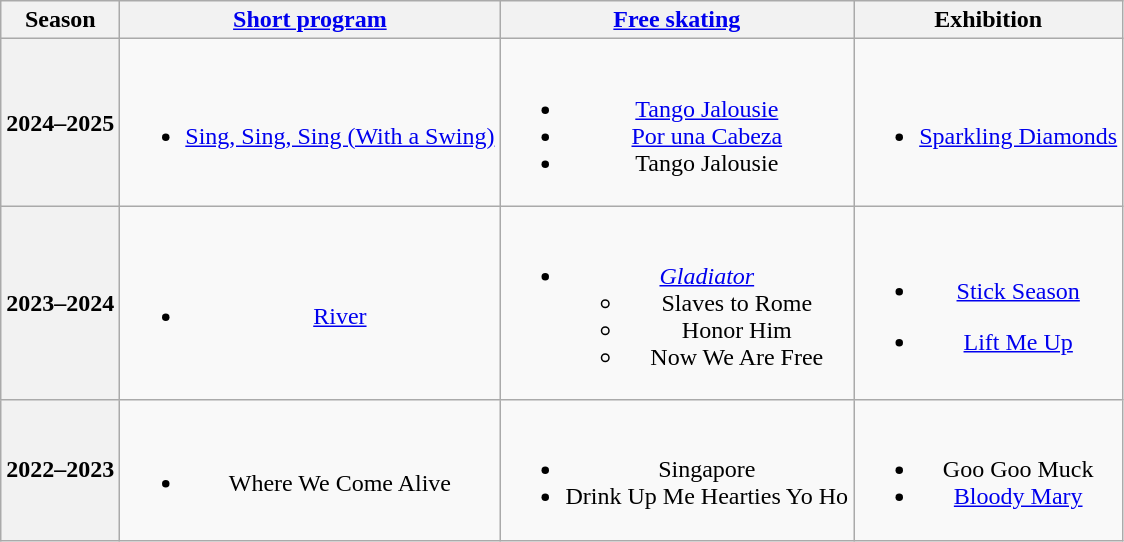<table class="wikitable" style="text-align:center">
<tr>
<th>Season</th>
<th><a href='#'>Short program</a></th>
<th><a href='#'>Free skating</a></th>
<th>Exhibition</th>
</tr>
<tr>
<th>2024–2025 <br></th>
<td><br><ul><li><a href='#'>Sing, Sing, Sing (With a Swing)</a> <br></li></ul></td>
<td><br><ul><li><a href='#'>Tango Jalousie</a> <br> </li><li><a href='#'>Por una Cabeza</a> <br> </li><li>Tango Jalousie <br> </li></ul></td>
<td><br><ul><li><a href='#'>Sparkling Diamonds</a> <br> </li></ul></td>
</tr>
<tr>
<th>2023–2024 <br></th>
<td><br><ul><li><a href='#'>River</a> <br> </li></ul></td>
<td><br><ul><li><em><a href='#'>Gladiator</a></em><ul><li>Slaves to Rome</li><li>Honor Him</li><li>Now We Are Free <br> </li></ul></li></ul></td>
<td><br><ul><li><a href='#'>Stick Season</a> <br></li></ul><ul><li><a href='#'>Lift Me Up</a> <br></li></ul></td>
</tr>
<tr>
<th>2022–2023 <br></th>
<td><br><ul><li>Where We Come Alive <br></li></ul></td>
<td><br><ul><li>Singapore</li><li>Drink Up Me Hearties Yo Ho <br></li></ul></td>
<td><br><ul><li>Goo Goo Muck <br></li><li><a href='#'>Bloody Mary</a> <br></li></ul></td>
</tr>
</table>
